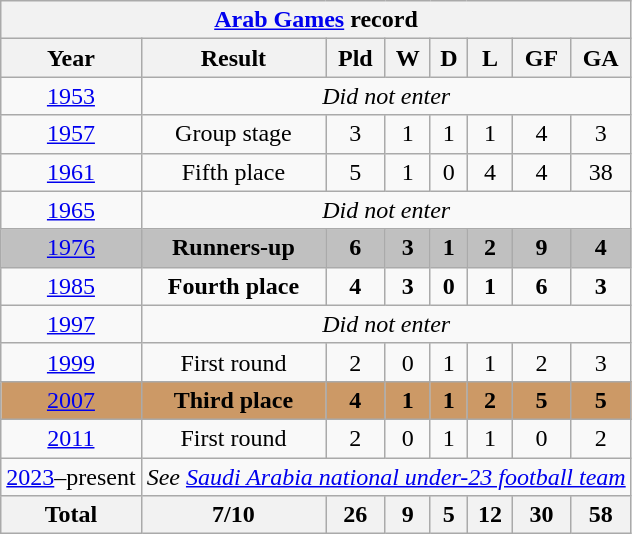<table class="wikitable" style="text-align: center;">
<tr>
<th colspan=9><a href='#'>Arab Games</a> record</th>
</tr>
<tr>
<th>Year</th>
<th>Result</th>
<th>Pld</th>
<th>W</th>
<th>D</th>
<th>L</th>
<th>GF</th>
<th>GA</th>
</tr>
<tr>
<td> <a href='#'>1953</a></td>
<td colspan=7><em>Did not enter</em></td>
</tr>
<tr>
<td> <a href='#'>1957</a></td>
<td>Group stage</td>
<td>3</td>
<td>1</td>
<td>1</td>
<td>1</td>
<td>4</td>
<td>3</td>
</tr>
<tr>
<td> <a href='#'>1961</a></td>
<td>Fifth place</td>
<td>5</td>
<td>1</td>
<td>0</td>
<td>4</td>
<td>4</td>
<td>38</td>
</tr>
<tr>
<td> <a href='#'>1965</a></td>
<td colspan=7><em>Did not enter</em></td>
</tr>
<tr style="background:silver;">
<td> <a href='#'>1976</a></td>
<td><strong>Runners-up</strong></td>
<td><strong>6</strong></td>
<td><strong>3</strong></td>
<td><strong>1</strong></td>
<td><strong>2</strong></td>
<td><strong>9</strong></td>
<td><strong>4</strong></td>
</tr>
<tr>
<td> <a href='#'>1985</a></td>
<td><strong>Fourth place</strong></td>
<td><strong>4</strong></td>
<td><strong>3</strong></td>
<td><strong>0</strong></td>
<td><strong>1</strong></td>
<td><strong>6</strong></td>
<td><strong>3</strong></td>
</tr>
<tr>
<td> <a href='#'>1997</a></td>
<td colspan=7><em>Did not enter</em></td>
</tr>
<tr>
<td> <a href='#'>1999</a></td>
<td>First round</td>
<td>2</td>
<td>0</td>
<td>1</td>
<td>1</td>
<td>2</td>
<td>3</td>
</tr>
<tr style="background:#c96;">
<td> <a href='#'>2007</a></td>
<td><strong>Third place</strong></td>
<td><strong>4</strong></td>
<td><strong>1</strong></td>
<td><strong>1</strong></td>
<td><strong>2</strong></td>
<td><strong>5</strong></td>
<td><strong>5</strong></td>
</tr>
<tr>
<td> <a href='#'>2011</a></td>
<td>First round</td>
<td>2</td>
<td>0</td>
<td>1</td>
<td>1</td>
<td>0</td>
<td>2</td>
</tr>
<tr>
<td><a href='#'>2023</a>–present</td>
<td colspan=7><em>See <a href='#'>Saudi Arabia national under-23 football team</a></em></td>
</tr>
<tr>
<th>Total</th>
<th>7/10</th>
<th>26</th>
<th>9</th>
<th>5</th>
<th>12</th>
<th>30</th>
<th>58</th>
</tr>
</table>
